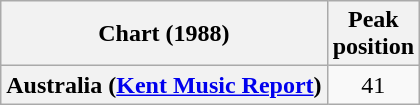<table class="wikitable plainrowheaders" style="text-align:center">
<tr>
<th scope="col">Chart (1988)</th>
<th scope="col">Peak<br>position</th>
</tr>
<tr>
<th scope="row">Australia (<a href='#'>Kent Music Report</a>)</th>
<td align="center">41</td>
</tr>
</table>
